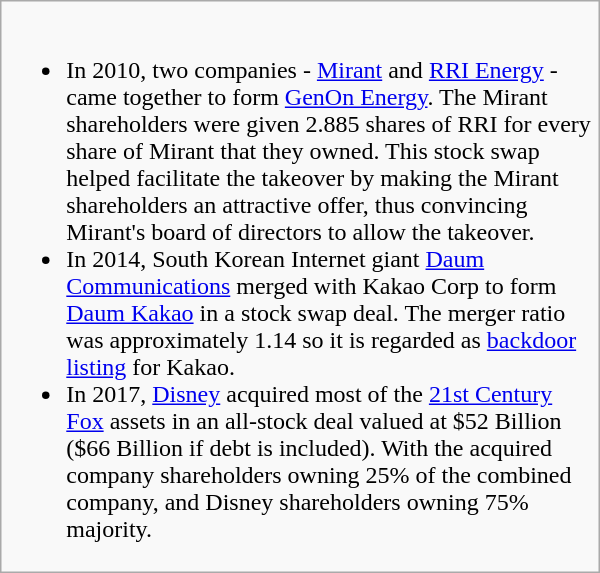<table class="wikitable" style="float: right;" border="1" width="400" "font-size:75%">
<tr>
<td><br><ul><li>In 2010, two companies - <a href='#'>Mirant</a> and <a href='#'>RRI Energy</a> - came together to form <a href='#'>GenOn Energy</a>.  The Mirant shareholders were given 2.885 shares of RRI for every share of Mirant that they owned.  This stock swap helped facilitate the takeover by making the Mirant shareholders an attractive offer, thus convincing Mirant's board of directors to allow the takeover.</li><li>In 2014, South Korean Internet giant <a href='#'>Daum Communications</a> merged with Kakao Corp to form <a href='#'>Daum Kakao</a> in a stock swap deal. The merger ratio was approximately 1.14 so it is regarded as <a href='#'>backdoor listing</a> for Kakao.</li><li>In 2017, <a href='#'>Disney</a> acquired most of the <a href='#'>21st Century Fox</a> assets in an all-stock deal valued at $52 Billion ($66 Billion if debt is included). With the acquired company shareholders owning 25% of the combined company, and Disney shareholders owning 75% majority.</li></ul></td>
</tr>
</table>
